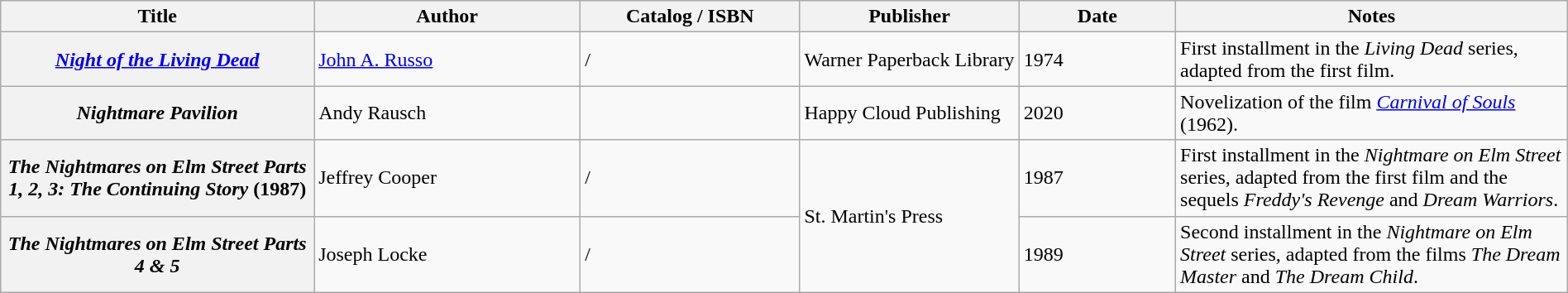<table class="wikitable sortable" style="width:100%;">
<tr>
<th width=20%>Title</th>
<th width=17%>Author</th>
<th width=14%>Catalog / ISBN</th>
<th width=14%>Publisher</th>
<th width=10%>Date</th>
<th width=25%>Notes</th>
</tr>
<tr>
<th><em><a href='#'>Night of the Living Dead</a></em></th>
<td><a href='#'>John A. Russo</a></td>
<td> / </td>
<td>Warner Paperback Library</td>
<td>1974</td>
<td>First installment in the <em>Living Dead</em> series, adapted from the first film.</td>
</tr>
<tr>
<th><em>Nightmare Pavilion</em></th>
<td>Andy Rausch</td>
<td></td>
<td>Happy Cloud Publishing</td>
<td>2020</td>
<td>Novelization of the film <em><a href='#'>Carnival of Souls</a></em> (1962).</td>
</tr>
<tr>
<th><em>The Nightmares on Elm Street Parts 1, 2, 3: The Continuing Story</em> (1987)</th>
<td>Jeffrey Cooper</td>
<td>/</td>
<td rowspan="2">St. Martin's Press</td>
<td>1987</td>
<td>First installment in the <em>Nightmare on Elm Street</em> series, adapted from the first film and the sequels <em>Freddy's Revenge</em> and <em>Dream Warriors</em>.</td>
</tr>
<tr>
<th><em>The Nightmares on Elm Street Parts 4 & 5</em></th>
<td>Joseph Locke</td>
<td>/</td>
<td>1989</td>
<td>Second installment in the <em>Nightmare on Elm Street</em> series, adapted from the films <em>The Dream Master</em> and <em>The Dream Child</em>.</td>
</tr>
</table>
